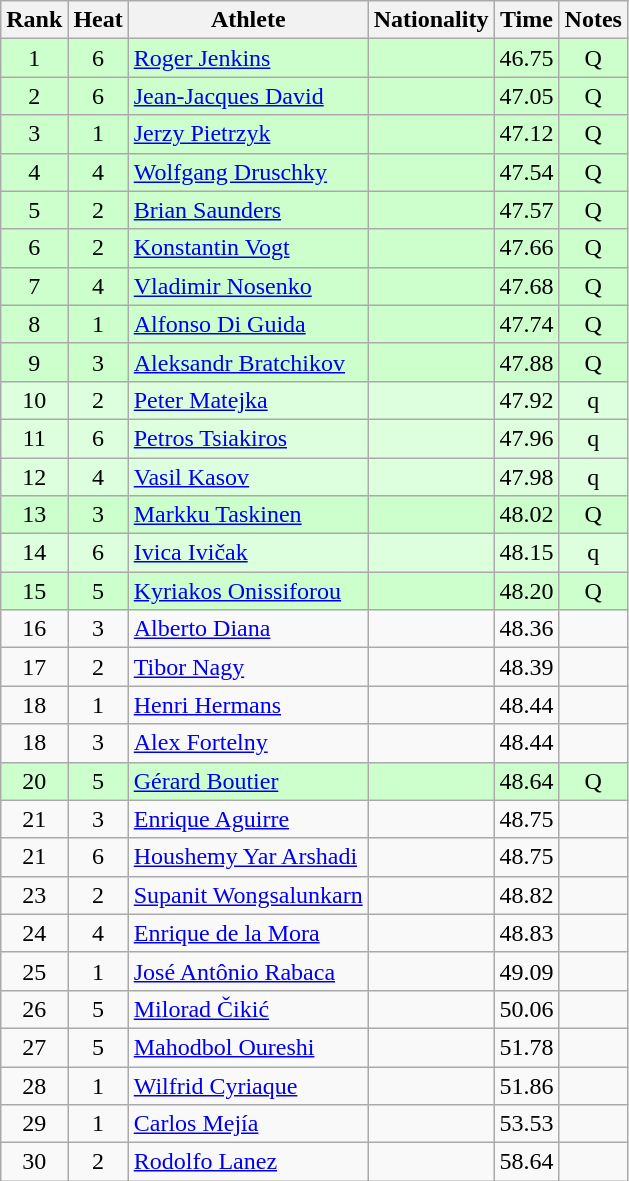<table class="wikitable sortable" style="text-align:center">
<tr>
<th>Rank</th>
<th>Heat</th>
<th>Athlete</th>
<th>Nationality</th>
<th>Time</th>
<th>Notes</th>
</tr>
<tr bgcolor=ccffcc>
<td>1</td>
<td>6</td>
<td align=left><a href='#'>Roger Jenkins</a></td>
<td align=left></td>
<td>46.75</td>
<td>Q</td>
</tr>
<tr bgcolor=ccffcc>
<td>2</td>
<td>6</td>
<td align=left><a href='#'>Jean-Jacques David</a></td>
<td align=left></td>
<td>47.05</td>
<td>Q</td>
</tr>
<tr bgcolor=ccffcc>
<td>3</td>
<td>1</td>
<td align=left><a href='#'>Jerzy Pietrzyk</a></td>
<td align=left></td>
<td>47.12</td>
<td>Q</td>
</tr>
<tr bgcolor=ccffcc>
<td>4</td>
<td>4</td>
<td align=left><a href='#'>Wolfgang Druschky</a></td>
<td align=left></td>
<td>47.54</td>
<td>Q</td>
</tr>
<tr bgcolor=ccffcc>
<td>5</td>
<td>2</td>
<td align=left><a href='#'>Brian Saunders</a></td>
<td align=left></td>
<td>47.57</td>
<td>Q</td>
</tr>
<tr bgcolor=ccffcc>
<td>6</td>
<td>2</td>
<td align=left><a href='#'>Konstantin Vogt</a></td>
<td align=left></td>
<td>47.66</td>
<td>Q</td>
</tr>
<tr bgcolor=ccffcc>
<td>7</td>
<td>4</td>
<td align=left><a href='#'>Vladimir Nosenko</a></td>
<td align=left></td>
<td>47.68</td>
<td>Q</td>
</tr>
<tr bgcolor=ccffcc>
<td>8</td>
<td>1</td>
<td align=left><a href='#'>Alfonso Di Guida</a></td>
<td align=left></td>
<td>47.74</td>
<td>Q</td>
</tr>
<tr bgcolor=ccffcc>
<td>9</td>
<td>3</td>
<td align=left><a href='#'>Aleksandr Bratchikov</a></td>
<td align=left></td>
<td>47.88</td>
<td>Q</td>
</tr>
<tr bgcolor=ddffdd>
<td>10</td>
<td>2</td>
<td align=left><a href='#'>Peter Matejka</a></td>
<td align=left></td>
<td>47.92</td>
<td>q</td>
</tr>
<tr bgcolor=ddffdd>
<td>11</td>
<td>6</td>
<td align=left><a href='#'>Petros Tsiakiros</a></td>
<td align=left></td>
<td>47.96</td>
<td>q</td>
</tr>
<tr bgcolor=ddffdd>
<td>12</td>
<td>4</td>
<td align=left><a href='#'>Vasil Kasov</a></td>
<td align=left></td>
<td>47.98</td>
<td>q</td>
</tr>
<tr bgcolor=ccffcc>
<td>13</td>
<td>3</td>
<td align=left><a href='#'>Markku Taskinen</a></td>
<td align=left></td>
<td>48.02</td>
<td>Q</td>
</tr>
<tr bgcolor=ddffdd>
<td>14</td>
<td>6</td>
<td align=left><a href='#'>Ivica Ivičak</a></td>
<td align=left></td>
<td>48.15</td>
<td>q</td>
</tr>
<tr bgcolor=ccffcc>
<td>15</td>
<td>5</td>
<td align=left><a href='#'>Kyriakos Onissiforou</a></td>
<td align=left></td>
<td>48.20</td>
<td>Q</td>
</tr>
<tr>
<td>16</td>
<td>3</td>
<td align=left><a href='#'>Alberto Diana</a></td>
<td align=left></td>
<td>48.36</td>
<td></td>
</tr>
<tr>
<td>17</td>
<td>2</td>
<td align=left><a href='#'>Tibor Nagy</a></td>
<td align=left></td>
<td>48.39</td>
<td></td>
</tr>
<tr>
<td>18</td>
<td>1</td>
<td align=left><a href='#'>Henri Hermans</a></td>
<td align=left></td>
<td>48.44</td>
<td></td>
</tr>
<tr>
<td>18</td>
<td>3</td>
<td align=left><a href='#'>Alex Fortelny</a></td>
<td align=left></td>
<td>48.44</td>
<td></td>
</tr>
<tr bgcolor=ccffcc>
<td>20</td>
<td>5</td>
<td align=left><a href='#'>Gérard Boutier</a></td>
<td align=left></td>
<td>48.64</td>
<td>Q</td>
</tr>
<tr>
<td>21</td>
<td>3</td>
<td align=left><a href='#'>Enrique Aguirre</a></td>
<td align=left></td>
<td>48.75</td>
<td></td>
</tr>
<tr>
<td>21</td>
<td>6</td>
<td align=left><a href='#'>Houshemy Yar Arshadi</a></td>
<td align=left></td>
<td>48.75</td>
<td></td>
</tr>
<tr>
<td>23</td>
<td>2</td>
<td align=left><a href='#'>Supanit Wongsalunkarn</a></td>
<td align=left></td>
<td>48.82</td>
<td></td>
</tr>
<tr>
<td>24</td>
<td>4</td>
<td align=left><a href='#'>Enrique de la Mora</a></td>
<td align=left></td>
<td>48.83</td>
<td></td>
</tr>
<tr>
<td>25</td>
<td>1</td>
<td align=left><a href='#'>José Antônio Rabaca</a></td>
<td align=left></td>
<td>49.09</td>
<td></td>
</tr>
<tr>
<td>26</td>
<td>5</td>
<td align=left><a href='#'>Milorad Čikić</a></td>
<td align=left></td>
<td>50.06</td>
<td></td>
</tr>
<tr>
<td>27</td>
<td>5</td>
<td align=left><a href='#'>Mahodbol Oureshi</a></td>
<td align=left></td>
<td>51.78</td>
<td></td>
</tr>
<tr>
<td>28</td>
<td>1</td>
<td align=left><a href='#'>Wilfrid Cyriaque</a></td>
<td align=left></td>
<td>51.86</td>
<td></td>
</tr>
<tr>
<td>29</td>
<td>1</td>
<td align=left><a href='#'>Carlos Mejía</a></td>
<td align=left></td>
<td>53.53</td>
<td></td>
</tr>
<tr>
<td>30</td>
<td>2</td>
<td align=left><a href='#'>Rodolfo Lanez</a></td>
<td align=left></td>
<td>58.64</td>
<td></td>
</tr>
</table>
